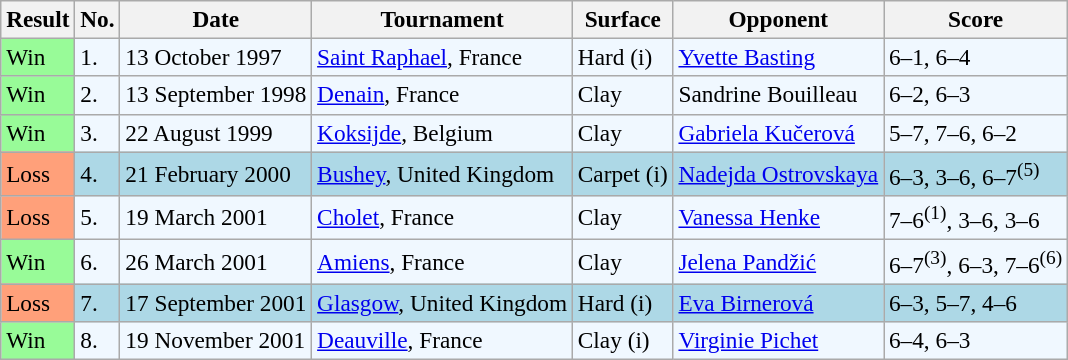<table class="sortable wikitable" style="font-size:97%;">
<tr>
<th>Result</th>
<th>No.</th>
<th>Date</th>
<th>Tournament</th>
<th>Surface</th>
<th>Opponent</th>
<th class="unsortable">Score</th>
</tr>
<tr style="background:#f0f8ff;">
<td style="background:#98fb98;">Win</td>
<td>1.</td>
<td>13 October 1997</td>
<td><a href='#'>Saint Raphael</a>, France</td>
<td>Hard (i)</td>
<td> <a href='#'>Yvette Basting</a></td>
<td>6–1, 6–4</td>
</tr>
<tr style="background:#f0f8ff;">
<td style="background:#98fb98;">Win</td>
<td>2.</td>
<td>13 September 1998</td>
<td><a href='#'>Denain</a>, France</td>
<td>Clay</td>
<td> Sandrine Bouilleau</td>
<td>6–2, 6–3</td>
</tr>
<tr style="background:#f0f8ff;">
<td style="background:#98fb98;">Win</td>
<td>3.</td>
<td>22 August 1999</td>
<td><a href='#'>Koksijde</a>, Belgium</td>
<td>Clay</td>
<td> <a href='#'>Gabriela Kučerová</a></td>
<td>5–7, 7–6, 6–2</td>
</tr>
<tr style="background:lightblue;">
<td style="background:#ffa07a;">Loss</td>
<td>4.</td>
<td>21 February 2000</td>
<td><a href='#'>Bushey</a>, United Kingdom</td>
<td>Carpet (i)</td>
<td> <a href='#'>Nadejda Ostrovskaya</a></td>
<td>6–3, 3–6, 6–7<sup>(5)</sup></td>
</tr>
<tr style="background:#f0f8ff;">
<td style="background:#ffa07a;">Loss</td>
<td>5.</td>
<td>19 March 2001</td>
<td><a href='#'>Cholet</a>, France</td>
<td>Clay</td>
<td> <a href='#'>Vanessa Henke</a></td>
<td>7–6<sup>(1)</sup>, 3–6, 3–6</td>
</tr>
<tr bgcolor="#f0f8ff">
<td style="background:#98fb98;">Win</td>
<td>6.</td>
<td>26 March 2001</td>
<td><a href='#'>Amiens</a>, France</td>
<td>Clay</td>
<td> <a href='#'>Jelena Pandžić</a></td>
<td>6–7<sup>(3)</sup>, 6–3, 7–6<sup>(6)</sup></td>
</tr>
<tr style="background:lightblue;">
<td style="background:#ffa07a;">Loss</td>
<td>7.</td>
<td>17 September 2001</td>
<td><a href='#'>Glasgow</a>, United Kingdom</td>
<td>Hard (i)</td>
<td> <a href='#'>Eva Birnerová</a></td>
<td>6–3, 5–7, 4–6</td>
</tr>
<tr style="background:#f0f8ff;">
<td style="background:#98fb98;">Win</td>
<td>8.</td>
<td>19 November 2001</td>
<td><a href='#'>Deauville</a>, France</td>
<td>Clay (i)</td>
<td> <a href='#'>Virginie Pichet</a></td>
<td>6–4, 6–3</td>
</tr>
</table>
